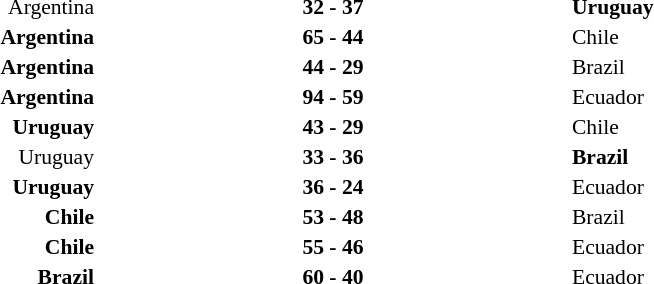<table width=75% cellspacing=1>
<tr>
<th width=25%></th>
<th width=25%></th>
<th width=25%></th>
</tr>
<tr style=font-size:90%>
<td align=right>Argentina</td>
<td align=center><strong>32 - 37</strong></td>
<td><strong>Uruguay</strong></td>
</tr>
<tr style=font-size:90%>
<td align=right><strong>Argentina</strong></td>
<td align=center><strong>65 - 44</strong></td>
<td>Chile</td>
</tr>
<tr style=font-size:90%>
<td align=right><strong>Argentina</strong></td>
<td align=center><strong>44 - 29</strong></td>
<td>Brazil</td>
</tr>
<tr style=font-size:90%>
<td align=right><strong>Argentina</strong></td>
<td align=center><strong>94 - 59</strong></td>
<td>Ecuador</td>
</tr>
<tr style=font-size:90%>
<td align=right><strong>Uruguay</strong></td>
<td align=center><strong>43 - 29</strong></td>
<td>Chile</td>
</tr>
<tr style=font-size:90%>
<td align=right>Uruguay</td>
<td align=center><strong>33 - 36</strong></td>
<td><strong>Brazil</strong></td>
</tr>
<tr style=font-size:90%>
<td align=right><strong>Uruguay</strong></td>
<td align=center><strong>36 - 24</strong></td>
<td>Ecuador</td>
</tr>
<tr style=font-size:90%>
<td align=right><strong>Chile</strong></td>
<td align=center><strong>53 - 48</strong></td>
<td>Brazil</td>
</tr>
<tr style=font-size:90%>
<td align=right><strong>Chile</strong></td>
<td align=center><strong>55 - 46</strong></td>
<td>Ecuador</td>
</tr>
<tr style=font-size:90%>
<td align=right><strong>Brazil</strong></td>
<td align=center><strong>60 - 40</strong></td>
<td>Ecuador</td>
</tr>
</table>
